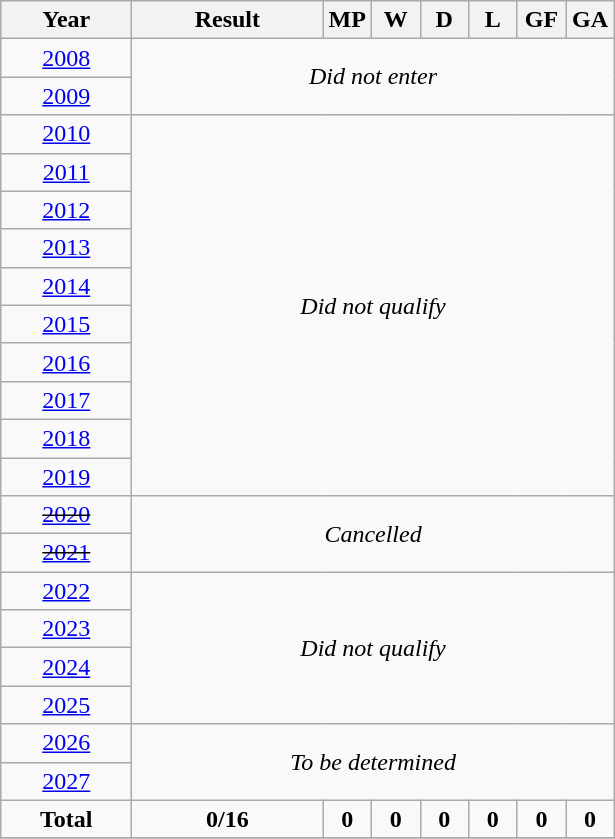<table class="wikitable" style="text-align: center;">
<tr>
<th width=80>Year</th>
<th width=120>Result</th>
<th width=25>MP</th>
<th width=25>W</th>
<th width=25>D</th>
<th width=25>L</th>
<th width=25>GF</th>
<th width=25>GA</th>
</tr>
<tr>
<td> <a href='#'>2008</a></td>
<td colspan=8 rowspan=2><em>Did not enter</em></td>
</tr>
<tr>
<td> <a href='#'>2009</a></td>
</tr>
<tr>
<td> <a href='#'>2010</a></td>
<td colspan=8 rowspan=10><em>Did not qualify</em></td>
</tr>
<tr>
<td> <a href='#'>2011</a></td>
</tr>
<tr>
<td> <a href='#'>2012</a></td>
</tr>
<tr>
<td> <a href='#'>2013</a></td>
</tr>
<tr>
<td> <a href='#'>2014</a></td>
</tr>
<tr>
<td> <a href='#'>2015</a></td>
</tr>
<tr>
<td> <a href='#'>2016</a></td>
</tr>
<tr>
<td> <a href='#'>2017</a></td>
</tr>
<tr>
<td> <a href='#'>2018</a></td>
</tr>
<tr>
<td> <a href='#'>2019</a></td>
</tr>
<tr>
<td> <s><a href='#'>2020</a></s></td>
<td colspan=8 rowspan=2><em>Cancelled</em></td>
</tr>
<tr>
<td> <s><a href='#'>2021</a></s></td>
</tr>
<tr>
<td> <a href='#'>2022</a></td>
<td colspan=8 rowspan=4><em>Did not qualify</em></td>
</tr>
<tr>
<td> <a href='#'>2023</a></td>
</tr>
<tr>
<td> <a href='#'>2024</a></td>
</tr>
<tr>
<td> <a href='#'>2025</a></td>
</tr>
<tr>
<td> <a href='#'>2026</a></td>
<td colspan=8 rowspan=2><em>To be determined</em></td>
</tr>
<tr>
<td> <a href='#'>2027</a></td>
</tr>
<tr>
<td><strong>Total</strong></td>
<td><strong>0/16</strong></td>
<td><strong>0</strong></td>
<td><strong>0</strong></td>
<td><strong>0</strong></td>
<td><strong>0</strong></td>
<td><strong>0</strong></td>
<td><strong>0</strong></td>
</tr>
<tr>
</tr>
</table>
